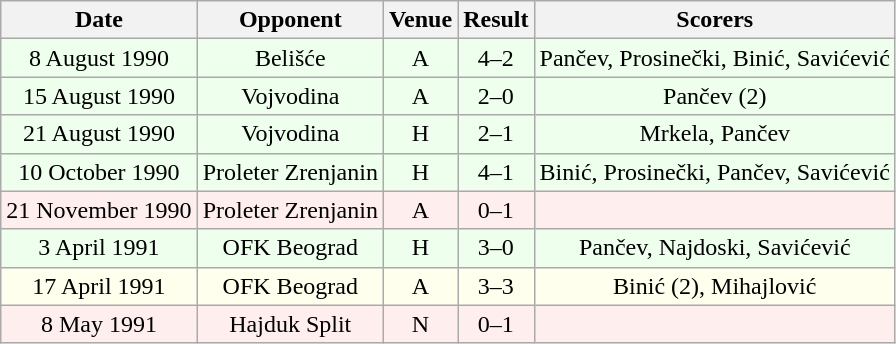<table class="wikitable sortable" style="font-size:100%; text-align:center">
<tr>
<th>Date</th>
<th>Opponent</th>
<th>Venue</th>
<th>Result</th>
<th>Scorers</th>
</tr>
<tr bgcolor = "#EEFFEE">
<td>8 August 1990</td>
<td>Belišće</td>
<td>A</td>
<td>4–2</td>
<td>Pančev, Prosinečki, Binić, Savićević</td>
</tr>
<tr bgcolor = "#EEFFEE">
<td>15 August 1990</td>
<td>Vojvodina</td>
<td>A</td>
<td>2–0</td>
<td>Pančev (2)</td>
</tr>
<tr bgcolor = "#EEFFEE">
<td>21 August 1990</td>
<td>Vojvodina</td>
<td>H</td>
<td>2–1</td>
<td>Mrkela, Pančev</td>
</tr>
<tr bgcolor = "#EEFFEE">
<td>10 October 1990</td>
<td>Proleter Zrenjanin</td>
<td>H</td>
<td>4–1</td>
<td>Binić, Prosinečki, Pančev, Savićević</td>
</tr>
<tr bgcolor = "#FFEEEE">
<td>21 November 1990</td>
<td>Proleter Zrenjanin</td>
<td>A</td>
<td>0–1</td>
<td></td>
</tr>
<tr bgcolor = "#EEFFEE">
<td>3 April 1991</td>
<td>OFK Beograd</td>
<td>H</td>
<td>3–0</td>
<td>Pančev, Najdoski, Savićević</td>
</tr>
<tr bgcolor = "#FFFFEE">
<td>17 April 1991</td>
<td>OFK Beograd</td>
<td>A</td>
<td>3–3</td>
<td>Binić (2), Mihajlović</td>
</tr>
<tr bgcolor = "#FFEEEE">
<td>8 May 1991</td>
<td>Hajduk Split</td>
<td>N</td>
<td>0–1</td>
<td></td>
</tr>
</table>
